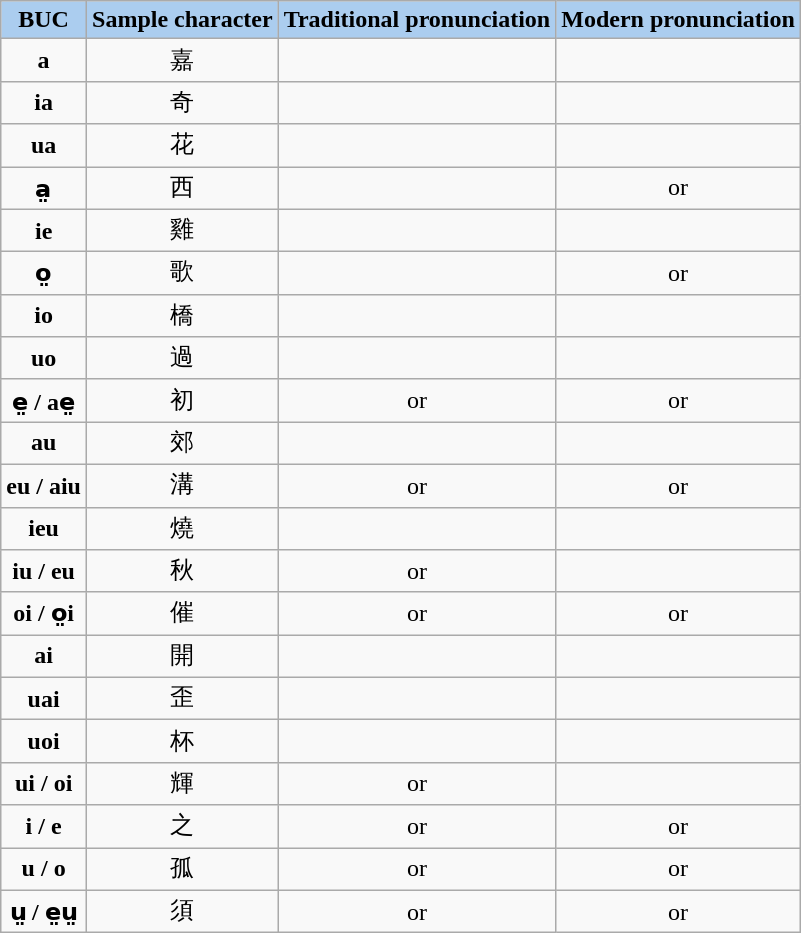<table class="wikitable" style="text-align:center;">
<tr>
<td bgcolor="#ABCDEF"><strong>BUC</strong></td>
<td bgcolor="#ABCDEF"><strong>Sample character</strong></td>
<td bgcolor="#ABCDEF"><strong>Traditional pronunciation</strong></td>
<td bgcolor="#ABCDEF"><strong>Modern pronunciation</strong></td>
</tr>
<tr>
<td><strong>a</strong></td>
<td>嘉</td>
<td></td>
<td></td>
</tr>
<tr>
<td><strong>ia</strong></td>
<td>奇</td>
<td></td>
<td></td>
</tr>
<tr>
<td><strong>ua</strong></td>
<td>花</td>
<td></td>
<td></td>
</tr>
<tr>
<td><strong>a̤</strong></td>
<td>西</td>
<td></td>
<td> or </td>
</tr>
<tr>
<td><strong>ie</strong></td>
<td>雞</td>
<td></td>
<td></td>
</tr>
<tr>
<td><strong>o̤</strong></td>
<td>歌</td>
<td></td>
<td> or </td>
</tr>
<tr>
<td><strong>io</strong></td>
<td>橋</td>
<td></td>
<td></td>
</tr>
<tr>
<td><strong>uo</strong></td>
<td>過</td>
<td></td>
<td></td>
</tr>
<tr>
<td><strong>e̤ / ae̤</strong></td>
<td>初</td>
<td> or </td>
<td> or </td>
</tr>
<tr>
<td><strong>au</strong></td>
<td>郊</td>
<td></td>
<td></td>
</tr>
<tr>
<td><strong>eu / aiu</strong></td>
<td>溝</td>
<td> or </td>
<td> or </td>
</tr>
<tr>
<td><strong>ieu</strong></td>
<td>燒</td>
<td></td>
<td></td>
</tr>
<tr>
<td><strong>iu / eu</strong></td>
<td>秋</td>
<td> or </td>
<td></td>
</tr>
<tr>
<td><strong>oi / o̤i</strong></td>
<td>催</td>
<td> or </td>
<td> or </td>
</tr>
<tr>
<td><strong>ai</strong></td>
<td>開</td>
<td></td>
<td></td>
</tr>
<tr>
<td><strong>uai</strong></td>
<td>歪</td>
<td></td>
<td></td>
</tr>
<tr>
<td><strong>uoi</strong></td>
<td>杯</td>
<td></td>
<td></td>
</tr>
<tr>
<td><strong>ui / oi</strong></td>
<td>輝</td>
<td> or </td>
<td></td>
</tr>
<tr>
<td><strong>i / e</strong></td>
<td>之</td>
<td> or </td>
<td> or </td>
</tr>
<tr>
<td><strong>u / o</strong></td>
<td>孤</td>
<td> or </td>
<td> or </td>
</tr>
<tr>
<td><strong>ṳ / e̤ṳ</strong></td>
<td>須</td>
<td> or </td>
<td> or </td>
</tr>
</table>
